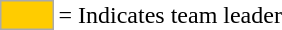<table>
<tr>
<td style="background:#fc0; border:1px solid #aaa; width:2em;"></td>
<td>= Indicates team leader</td>
</tr>
</table>
